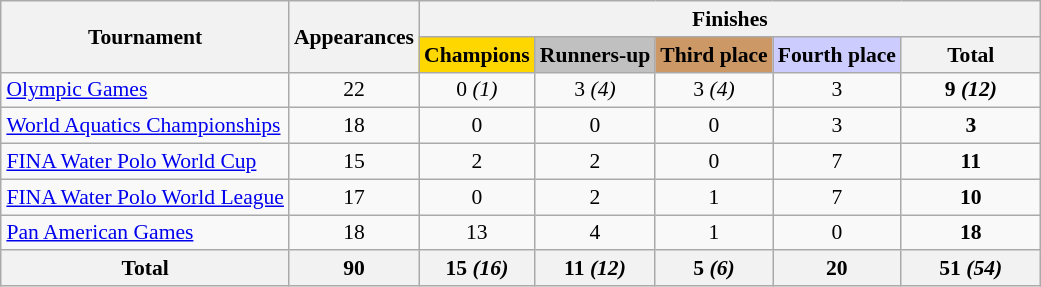<table class="wikitable" style="text-align: center; font-size: 90%; margin-left: 1em;">
<tr>
<th rowspan="2">Tournament</th>
<th rowspan="2">Appearances</th>
<th colspan="5">Finishes</th>
</tr>
<tr>
<th style="background-color: gold;">Champions</th>
<th style="background-color: silver;">Runners-up</th>
<th style="background-color: #cc9966;">Third place</th>
<th style="background-color: #ccccff;">Fourth place</th>
<th style="width: 6em;">Total</th>
</tr>
<tr>
<td style="text-align: left;"><a href='#'>Olympic Games</a></td>
<td>22</td>
<td>0 <em>(1)</em></td>
<td>3 <em>(4)</em></td>
<td>3 <em>(4)</em></td>
<td>3</td>
<td><strong>9</strong> <strong><em>(12)</em></strong></td>
</tr>
<tr>
<td style="text-align: left;"><a href='#'>World Aquatics Championships</a></td>
<td>18</td>
<td>0</td>
<td>0</td>
<td>0</td>
<td>3</td>
<td><strong>3</strong></td>
</tr>
<tr>
<td style="text-align: left;"><a href='#'>FINA Water Polo World Cup</a></td>
<td>15</td>
<td>2</td>
<td>2</td>
<td>0</td>
<td>7</td>
<td><strong>11</strong></td>
</tr>
<tr>
<td style="text-align: left;"><a href='#'>FINA Water Polo World League</a></td>
<td>17</td>
<td>0</td>
<td>2</td>
<td>1</td>
<td>7</td>
<td><strong>10</strong></td>
</tr>
<tr>
<td style="text-align: left;"><a href='#'>Pan American Games</a></td>
<td>18</td>
<td>13</td>
<td>4</td>
<td>1</td>
<td>0</td>
<td><strong>18</strong></td>
</tr>
<tr>
<th>Total</th>
<th>90</th>
<th>15 <em>(16)</em></th>
<th>11 <em>(12)</em></th>
<th>5 <em>(6)</em></th>
<th>20</th>
<th>51 <em>(54)</em></th>
</tr>
</table>
